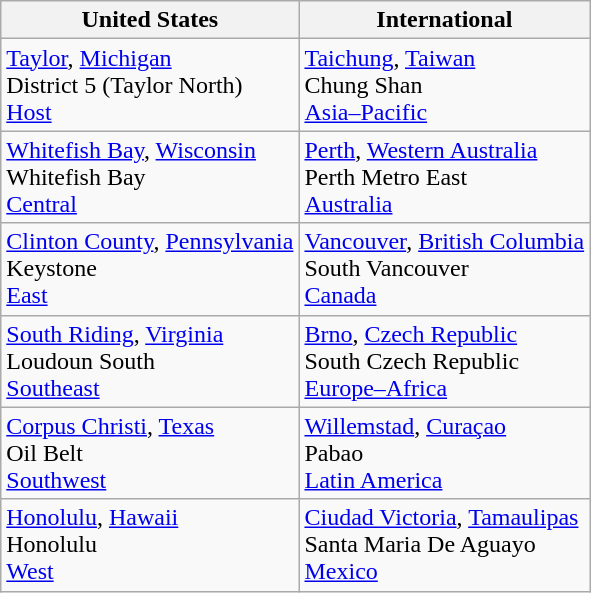<table class="wikitable">
<tr>
<th>United States</th>
<th>International</th>
</tr>
<tr>
<td> <a href='#'>Taylor</a>, <a href='#'>Michigan</a><br>District 5 (Taylor North) <br><a href='#'>Host</a></td>
<td> <a href='#'>Taichung</a>, <a href='#'>Taiwan</a><br> Chung Shan <br><a href='#'>Asia–Pacific</a></td>
</tr>
<tr>
<td> <a href='#'>Whitefish Bay</a>, <a href='#'>Wisconsin</a><br>Whitefish Bay<br><a href='#'>Central</a></td>
<td>  <a href='#'>Perth</a>, <a href='#'>Western Australia</a><br>Perth Metro East<br><a href='#'>Australia</a></td>
</tr>
<tr>
<td> <a href='#'>Clinton County</a>, <a href='#'>Pennsylvania</a><br>Keystone<br><a href='#'>East</a></td>
<td> <a href='#'>Vancouver</a>, <a href='#'>British Columbia</a><br> South Vancouver <br><a href='#'>Canada</a></td>
</tr>
<tr>
<td> <a href='#'>South Riding</a>, <a href='#'>Virginia</a><br>Loudoun South<br><a href='#'>Southeast</a></td>
<td> <a href='#'>Brno</a>, <a href='#'>Czech Republic</a><br>South Czech Republic<br><a href='#'>Europe–Africa</a></td>
</tr>
<tr>
<td> <a href='#'>Corpus Christi</a>, <a href='#'>Texas</a><br>Oil Belt<br><a href='#'>Southwest</a></td>
<td> <a href='#'>Willemstad</a>, <a href='#'>Curaçao</a><br>Pabao<br><a href='#'>Latin America</a></td>
</tr>
<tr>
<td> <a href='#'>Honolulu</a>, <a href='#'>Hawaii</a><br>Honolulu<br><a href='#'>West</a></td>
<td> <a href='#'>Ciudad Victoria</a>, <a href='#'>Tamaulipas</a><br> Santa Maria De Aguayo <br><a href='#'>Mexico</a></td>
</tr>
</table>
